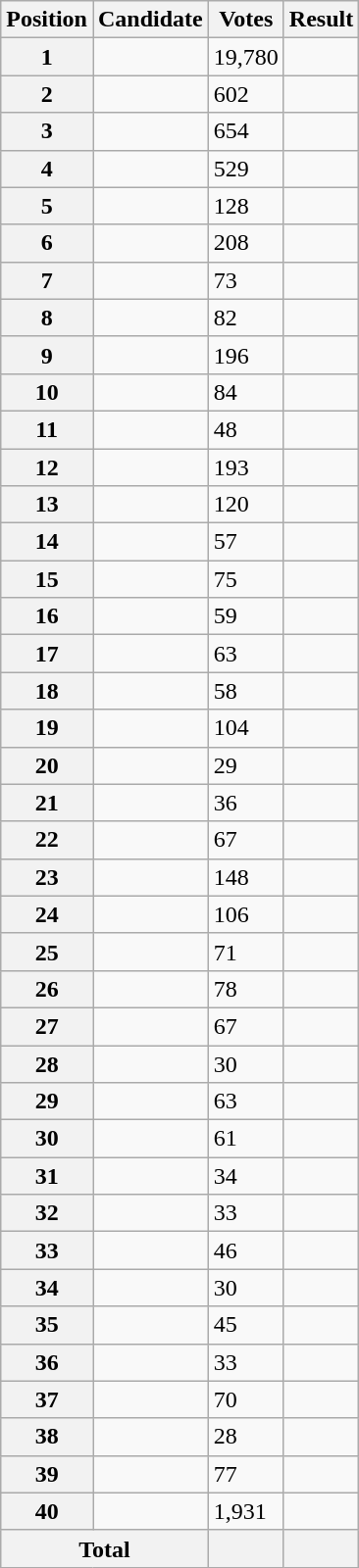<table class="wikitable sortable col3right">
<tr>
<th scope="col">Position</th>
<th scope="col">Candidate</th>
<th scope="col">Votes</th>
<th scope="col">Result</th>
</tr>
<tr>
<th scope="row">1</th>
<td></td>
<td>19,780</td>
<td></td>
</tr>
<tr>
<th scope="row">2</th>
<td></td>
<td>602</td>
<td></td>
</tr>
<tr>
<th scope="row">3</th>
<td></td>
<td>654</td>
<td></td>
</tr>
<tr>
<th scope="row">4</th>
<td></td>
<td>529</td>
<td></td>
</tr>
<tr>
<th scope="row">5</th>
<td></td>
<td>128</td>
<td></td>
</tr>
<tr>
<th scope="row">6</th>
<td></td>
<td>208</td>
<td></td>
</tr>
<tr>
<th scope="row">7</th>
<td></td>
<td>73</td>
<td></td>
</tr>
<tr>
<th scope="row">8</th>
<td></td>
<td>82</td>
<td></td>
</tr>
<tr>
<th scope="row">9</th>
<td></td>
<td>196</td>
<td></td>
</tr>
<tr>
<th scope="row">10</th>
<td></td>
<td>84</td>
<td></td>
</tr>
<tr>
<th scope="row">11</th>
<td></td>
<td>48</td>
<td></td>
</tr>
<tr>
<th scope="row">12</th>
<td></td>
<td>193</td>
<td></td>
</tr>
<tr>
<th scope="row">13</th>
<td></td>
<td>120</td>
<td></td>
</tr>
<tr>
<th scope="row">14</th>
<td></td>
<td>57</td>
<td></td>
</tr>
<tr>
<th scope="row">15</th>
<td></td>
<td>75</td>
<td></td>
</tr>
<tr>
<th scope="row">16</th>
<td></td>
<td>59</td>
<td></td>
</tr>
<tr>
<th scope="row">17</th>
<td></td>
<td>63</td>
<td></td>
</tr>
<tr>
<th scope="row">18</th>
<td></td>
<td>58</td>
<td></td>
</tr>
<tr>
<th scope="row">19</th>
<td></td>
<td>104</td>
<td></td>
</tr>
<tr>
<th scope="row">20</th>
<td></td>
<td>29</td>
<td></td>
</tr>
<tr>
<th scope="row">21</th>
<td></td>
<td>36</td>
<td></td>
</tr>
<tr>
<th scope="row">22</th>
<td></td>
<td>67</td>
<td></td>
</tr>
<tr>
<th scope="row">23</th>
<td></td>
<td>148</td>
<td></td>
</tr>
<tr>
<th scope="row">24</th>
<td></td>
<td>106</td>
<td></td>
</tr>
<tr>
<th scope="row">25</th>
<td></td>
<td>71</td>
<td></td>
</tr>
<tr>
<th scope="row">26</th>
<td></td>
<td>78</td>
<td></td>
</tr>
<tr>
<th scope="row">27</th>
<td></td>
<td>67</td>
<td></td>
</tr>
<tr>
<th scope="row">28</th>
<td></td>
<td>30</td>
<td></td>
</tr>
<tr>
<th scope="row">29</th>
<td></td>
<td>63</td>
<td></td>
</tr>
<tr>
<th scope="row">30</th>
<td></td>
<td>61</td>
<td></td>
</tr>
<tr>
<th scope="row">31</th>
<td></td>
<td>34</td>
<td></td>
</tr>
<tr>
<th scope="row">32</th>
<td></td>
<td>33</td>
<td></td>
</tr>
<tr>
<th scope="row">33</th>
<td></td>
<td>46</td>
<td></td>
</tr>
<tr>
<th scope="row">34</th>
<td></td>
<td>30</td>
<td></td>
</tr>
<tr>
<th scope="row">35</th>
<td></td>
<td>45</td>
<td></td>
</tr>
<tr>
<th scope="row">36</th>
<td></td>
<td>33</td>
<td></td>
</tr>
<tr>
<th scope="row">37</th>
<td></td>
<td>70</td>
<td></td>
</tr>
<tr>
<th scope="row">38</th>
<td></td>
<td>28</td>
<td></td>
</tr>
<tr>
<th scope="row">39</th>
<td></td>
<td>77</td>
<td></td>
</tr>
<tr>
<th scope="row">40</th>
<td></td>
<td>1,931</td>
<td></td>
</tr>
<tr class="sortbottom">
<th scope="row" colspan="2">Total</th>
<th></th>
<th></th>
</tr>
</table>
